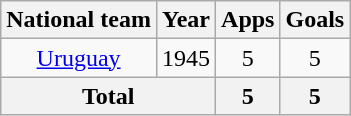<table class="wikitable" style="text-align:center">
<tr>
<th>National team</th>
<th>Year</th>
<th>Apps</th>
<th>Goals</th>
</tr>
<tr>
<td rowspan="1"><a href='#'>Uruguay</a></td>
<td>1945</td>
<td>5</td>
<td>5</td>
</tr>
<tr>
<th colspan="2">Total</th>
<th>5</th>
<th>5</th>
</tr>
</table>
